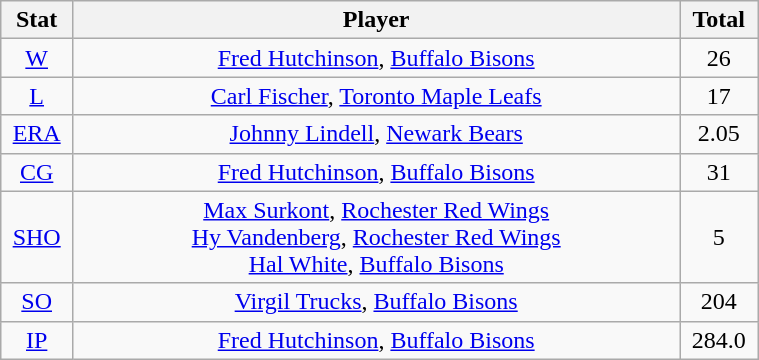<table class="wikitable" width="40%" style="text-align:center;">
<tr>
<th width="5%">Stat</th>
<th width="60%">Player</th>
<th width="5%">Total</th>
</tr>
<tr>
<td><a href='#'>W</a></td>
<td><a href='#'>Fred Hutchinson</a>, <a href='#'>Buffalo Bisons</a></td>
<td>26</td>
</tr>
<tr>
<td><a href='#'>L</a></td>
<td><a href='#'>Carl Fischer</a>, <a href='#'>Toronto Maple Leafs</a></td>
<td>17</td>
</tr>
<tr>
<td><a href='#'>ERA</a></td>
<td><a href='#'>Johnny Lindell</a>, <a href='#'>Newark Bears</a></td>
<td>2.05</td>
</tr>
<tr>
<td><a href='#'>CG</a></td>
<td><a href='#'>Fred Hutchinson</a>, <a href='#'>Buffalo Bisons</a></td>
<td>31</td>
</tr>
<tr>
<td><a href='#'>SHO</a></td>
<td><a href='#'>Max Surkont</a>, <a href='#'>Rochester Red Wings</a> <br> <a href='#'>Hy Vandenberg</a>, <a href='#'>Rochester Red Wings</a> <br> <a href='#'>Hal White</a>, <a href='#'>Buffalo Bisons</a></td>
<td>5</td>
</tr>
<tr>
<td><a href='#'>SO</a></td>
<td><a href='#'>Virgil Trucks</a>, <a href='#'>Buffalo Bisons</a></td>
<td>204</td>
</tr>
<tr>
<td><a href='#'>IP</a></td>
<td><a href='#'>Fred Hutchinson</a>, <a href='#'>Buffalo Bisons</a></td>
<td>284.0</td>
</tr>
</table>
